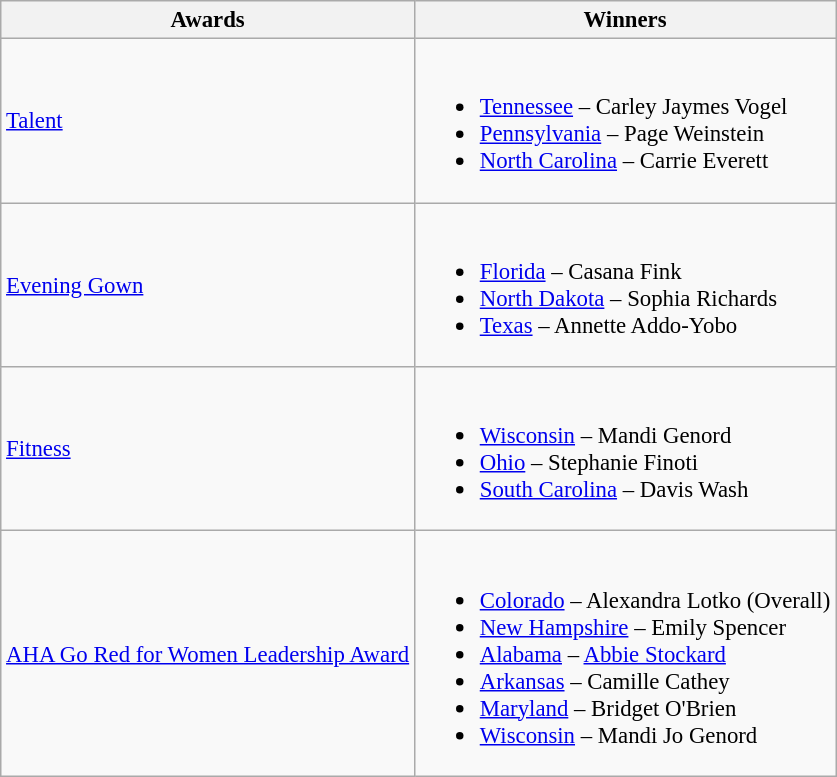<table class="wikitable sortable" style="font-size:95%;">
<tr>
<th>Awards</th>
<th>Winners</th>
</tr>
<tr>
<td><a href='#'>Talent</a></td>
<td><br><ul><li><a href='#'>Tennessee</a> – Carley Jaymes Vogel</li><li><a href='#'>Pennsylvania</a> – Page Weinstein</li><li><a href='#'>North Carolina</a> –  Carrie Everett</li></ul></td>
</tr>
<tr>
<td><a href='#'>Evening Gown</a></td>
<td><br><ul><li><a href='#'>Florida</a> –  Casana  Fink</li><li><a href='#'>North Dakota</a> – Sophia Richards</li><li><a href='#'>Texas</a> – Annette Addo-Yobo</li></ul></td>
</tr>
<tr>
<td><a href='#'>Fitness</a></td>
<td><br><ul><li><a href='#'>Wisconsin</a> – Mandi Genord</li><li><a href='#'>Ohio</a> – Stephanie Finoti</li><li><a href='#'>South Carolina</a> – Davis Wash</li></ul></td>
</tr>
<tr>
<td><a href='#'>AHA Go Red for Women Leadership Award</a></td>
<td><br><ul><li><a href='#'>Colorado</a> – Alexandra Lotko (Overall)</li><li><a href='#'>New Hampshire</a> –  Emily Spencer</li><li><a href='#'>Alabama</a> –  <a href='#'>Abbie Stockard</a></li><li><a href='#'>Arkansas</a> – Camille Cathey</li><li><a href='#'>Maryland</a> –  Bridget O'Brien</li><li><a href='#'>Wisconsin</a> – Mandi Jo Genord</li></ul></td>
</tr>
</table>
